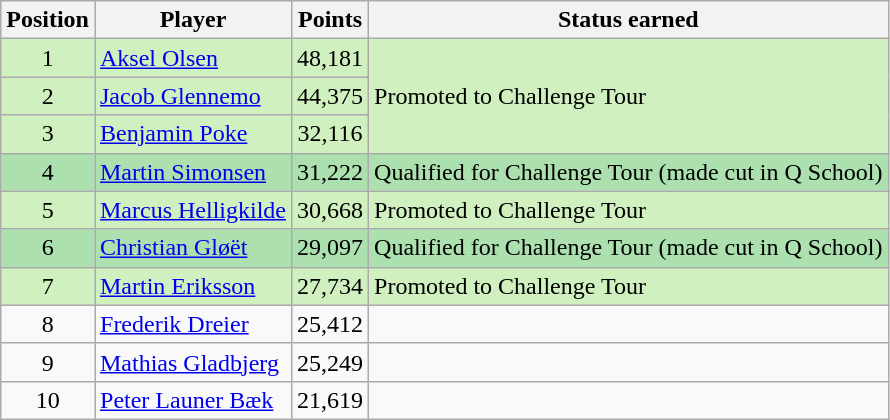<table class=wikitable>
<tr>
<th>Position</th>
<th>Player</th>
<th>Points</th>
<th>Status earned</th>
</tr>
<tr style="background:#D0F0C0;">
<td align=center>1</td>
<td> <a href='#'>Aksel Olsen</a></td>
<td align=center>48,181</td>
<td rowspan=3>Promoted to Challenge Tour</td>
</tr>
<tr style="background:#D0F0C0;">
<td align=center>2</td>
<td> <a href='#'>Jacob Glennemo</a></td>
<td align=center>44,375</td>
</tr>
<tr style="background:#D0F0C0;">
<td align=center>3</td>
<td> <a href='#'>Benjamin Poke</a></td>
<td align=center>32,116</td>
</tr>
<tr style="background:#ACE1AF;">
<td align=center>4</td>
<td> <a href='#'>Martin Simonsen</a></td>
<td align=center>31,222</td>
<td>Qualified for Challenge Tour (made cut in Q School)</td>
</tr>
<tr style="background:#D0F0C0;">
<td align=center>5</td>
<td> <a href='#'>Marcus Helligkilde</a></td>
<td align=center>30,668</td>
<td>Promoted to Challenge Tour</td>
</tr>
<tr style="background:#ACE1AF;">
<td align=center>6</td>
<td> <a href='#'>Christian Gløët</a></td>
<td align=center>29,097</td>
<td>Qualified for Challenge Tour (made cut in Q School)</td>
</tr>
<tr style="background:#D0F0C0;">
<td align=center>7</td>
<td> <a href='#'>Martin Eriksson</a></td>
<td align=center>27,734</td>
<td>Promoted to Challenge Tour</td>
</tr>
<tr>
<td align=center>8</td>
<td> <a href='#'>Frederik Dreier</a></td>
<td align=center>25,412</td>
<td></td>
</tr>
<tr>
<td align=center>9</td>
<td> <a href='#'>Mathias Gladbjerg</a></td>
<td align=center>25,249</td>
<td></td>
</tr>
<tr>
<td align=center>10</td>
<td> <a href='#'>Peter Launer Bæk</a></td>
<td align=center>21,619</td>
<td></td>
</tr>
</table>
